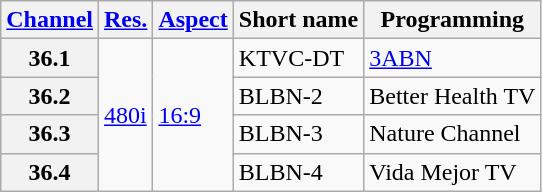<table class="wikitable">
<tr>
<th scope = "col"><a href='#'>Channel</a></th>
<th scope = "col"><a href='#'>Res.</a></th>
<th scope = "col"><a href='#'>Aspect</a></th>
<th scope = "col">Short name</th>
<th scope = "col">Programming</th>
</tr>
<tr>
<th scope = "row">36.1</th>
<td rowspan=4><a href='#'>480i</a></td>
<td rowspan=4><a href='#'>16:9</a></td>
<td>KTVC-DT</td>
<td><a href='#'>3ABN</a></td>
</tr>
<tr>
<th scope = "row">36.2</th>
<td>BLBN-2</td>
<td>Better Health TV</td>
</tr>
<tr>
<th scope = "row">36.3</th>
<td>BLBN-3</td>
<td>Nature Channel</td>
</tr>
<tr>
<th scope = "row">36.4</th>
<td>BLBN-4</td>
<td>Vida Mejor TV</td>
</tr>
</table>
